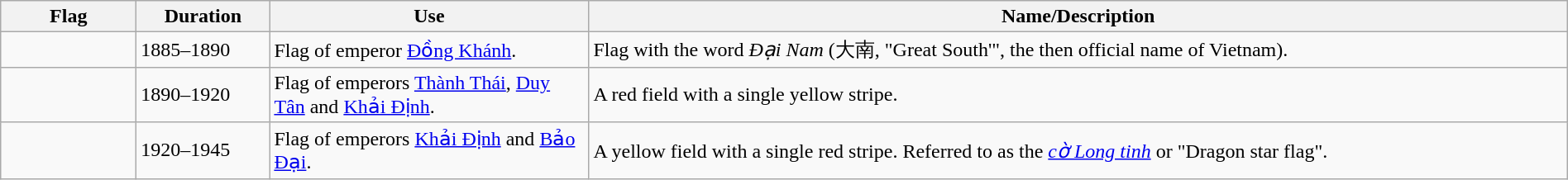<table class="wikitable" style="width:100%">
<tr>
<th width="102px">Flag</th>
<th width="100px">Duration</th>
<th width="250px">Use</th>
<th style="min-width:250px">Name/Description</th>
</tr>
<tr>
<td></td>
<td> 1885–1890</td>
<td>Flag of emperor <a href='#'>Đồng Khánh</a>.</td>
<td>Flag with the word <em>Đại Nam</em> (大南, "Great South'", the then official name of Vietnam).</td>
</tr>
<tr>
<td></td>
<td> 1890–1920</td>
<td>Flag of emperors <a href='#'>Thành Thái</a>, <a href='#'>Duy Tân</a> and <a href='#'>Khải Định</a>.</td>
<td>A red field with a single yellow stripe.</td>
</tr>
<tr>
<td></td>
<td> 1920–1945</td>
<td>Flag of emperors <a href='#'>Khải Định</a> and <a href='#'>Bảo Đại</a>.</td>
<td>A yellow field with a single red stripe. Referred to as the <em><a href='#'>cờ Long tinh</a></em> or "Dragon star flag".</td>
</tr>
</table>
